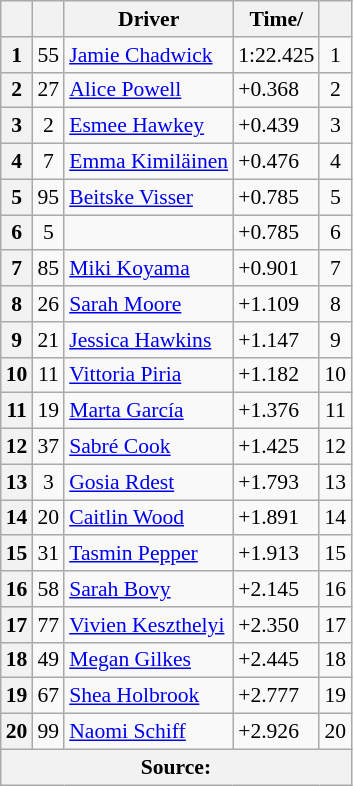<table class="wikitable" style="font-size:90%">
<tr>
<th scope="col"></th>
<th scope="col"></th>
<th scope="col">Driver</th>
<th scope="col">Time/</th>
<th scope="col"></th>
</tr>
<tr>
<th scope="row">1</th>
<td align="center">55</td>
<td> <a href='#'>Jamie Chadwick</a></td>
<td>1:22.425</td>
<td align="center">1</td>
</tr>
<tr>
<th scope="row">2</th>
<td align="center">27</td>
<td> <a href='#'>Alice Powell</a></td>
<td>+0.368</td>
<td align="center">2</td>
</tr>
<tr>
<th scope="row">3</th>
<td align="center">2</td>
<td> <a href='#'>Esmee Hawkey</a></td>
<td>+0.439</td>
<td align="center">3</td>
</tr>
<tr>
<th scope="row">4</th>
<td align="center">7</td>
<td> <a href='#'>Emma Kimiläinen</a></td>
<td>+0.476</td>
<td align="center">4</td>
</tr>
<tr>
<th scope="row">5</th>
<td align="center">95</td>
<td> <a href='#'>Beitske Visser</a></td>
<td>+0.785</td>
<td align="center">5</td>
</tr>
<tr>
<th scope="row">6</th>
<td align="center">5</td>
<td></td>
<td>+0.785</td>
<td align="center">6</td>
</tr>
<tr>
<th scope="row">7</th>
<td align="center">85</td>
<td> <a href='#'>Miki Koyama</a></td>
<td>+0.901</td>
<td align="center">7</td>
</tr>
<tr>
<th scope="row">8</th>
<td align="center">26</td>
<td> <a href='#'>Sarah Moore</a></td>
<td>+1.109</td>
<td align="center">8</td>
</tr>
<tr>
<th scope="row">9</th>
<td align="center">21</td>
<td> <a href='#'>Jessica Hawkins</a></td>
<td>+1.147</td>
<td align="center">9</td>
</tr>
<tr>
<th scope="row">10</th>
<td align="center">11</td>
<td> <a href='#'>Vittoria Piria</a></td>
<td>+1.182</td>
<td align="center">10</td>
</tr>
<tr>
<th scope="row">11</th>
<td align="center">19</td>
<td> <a href='#'>Marta García</a></td>
<td>+1.376</td>
<td align="center">11</td>
</tr>
<tr>
<th scope="row">12</th>
<td align="center">37</td>
<td> <a href='#'>Sabré Cook</a></td>
<td>+1.425</td>
<td align="center">12</td>
</tr>
<tr>
<th scope="row">13</th>
<td align="center">3</td>
<td> <a href='#'>Gosia Rdest</a></td>
<td>+1.793</td>
<td align="center">13</td>
</tr>
<tr>
<th scope="row">14</th>
<td align="center">20</td>
<td> <a href='#'>Caitlin Wood</a></td>
<td>+1.891</td>
<td align="center">14</td>
</tr>
<tr>
<th scope="row">15</th>
<td align="center">31</td>
<td> <a href='#'>Tasmin Pepper</a></td>
<td>+1.913</td>
<td align="center">15</td>
</tr>
<tr>
<th scope="row">16</th>
<td align="center">58</td>
<td> <a href='#'>Sarah Bovy</a></td>
<td>+2.145</td>
<td align="center">16</td>
</tr>
<tr>
<th scope="row">17</th>
<td align="center">77</td>
<td> <a href='#'>Vivien Keszthelyi</a></td>
<td>+2.350</td>
<td align="center">17</td>
</tr>
<tr>
<th scope="row">18</th>
<td align="center">49</td>
<td> <a href='#'>Megan Gilkes</a></td>
<td>+2.445</td>
<td align="center">18</td>
</tr>
<tr>
<th scope="row">19</th>
<td align="center">67</td>
<td> <a href='#'>Shea Holbrook</a></td>
<td>+2.777</td>
<td align="center">19</td>
</tr>
<tr>
<th scope="row">20</th>
<td align="center">99</td>
<td> <a href='#'>Naomi Schiff</a></td>
<td>+2.926</td>
<td align="center">20</td>
</tr>
<tr>
<th colspan=5>Source:</th>
</tr>
</table>
